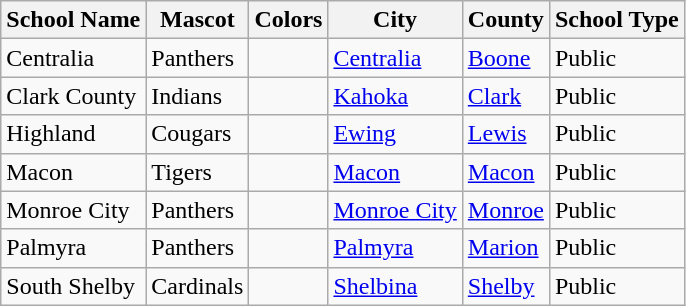<table class="wikitable">
<tr>
<th>School Name</th>
<th>Mascot</th>
<th>Colors</th>
<th>City</th>
<th>County</th>
<th>School Type</th>
</tr>
<tr>
<td>Centralia</td>
<td>Panthers</td>
<td></td>
<td><a href='#'>Centralia</a></td>
<td><a href='#'>Boone</a></td>
<td>Public</td>
</tr>
<tr>
<td>Clark County</td>
<td>Indians</td>
<td></td>
<td><a href='#'>Kahoka</a></td>
<td><a href='#'>Clark</a></td>
<td>Public</td>
</tr>
<tr>
<td>Highland</td>
<td>Cougars</td>
<td></td>
<td><a href='#'>Ewing</a></td>
<td><a href='#'>Lewis</a></td>
<td>Public</td>
</tr>
<tr>
<td>Macon</td>
<td>Tigers</td>
<td></td>
<td><a href='#'>Macon</a></td>
<td><a href='#'>Macon</a></td>
<td>Public</td>
</tr>
<tr>
<td>Monroe City</td>
<td>Panthers</td>
<td></td>
<td><a href='#'>Monroe City</a></td>
<td><a href='#'>Monroe</a></td>
<td>Public</td>
</tr>
<tr>
<td>Palmyra</td>
<td>Panthers</td>
<td></td>
<td><a href='#'>Palmyra</a></td>
<td><a href='#'>Marion</a></td>
<td>Public</td>
</tr>
<tr>
<td>South Shelby</td>
<td>Cardinals</td>
<td></td>
<td><a href='#'>Shelbina</a></td>
<td><a href='#'>Shelby</a></td>
<td>Public</td>
</tr>
</table>
